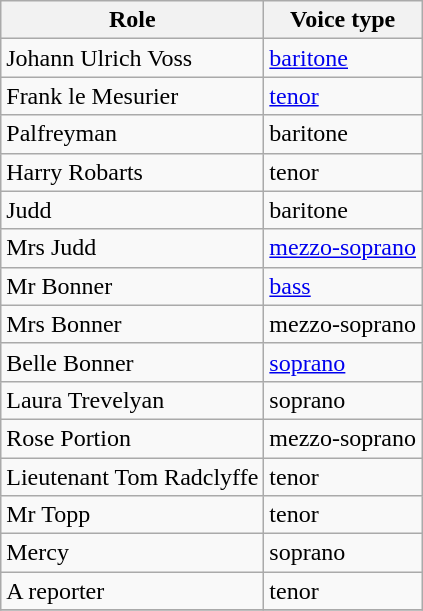<table class="wikitable">
<tr>
<th>Role</th>
<th>Voice type</th>
</tr>
<tr>
<td>Johann Ulrich Voss</td>
<td><a href='#'>baritone</a></td>
</tr>
<tr>
<td>Frank le Mesurier</td>
<td><a href='#'>tenor</a></td>
</tr>
<tr>
<td>Palfreyman</td>
<td>baritone</td>
</tr>
<tr>
<td>Harry Robarts</td>
<td>tenor</td>
</tr>
<tr>
<td>Judd</td>
<td>baritone</td>
</tr>
<tr>
<td>Mrs Judd</td>
<td><a href='#'>mezzo-soprano</a></td>
</tr>
<tr>
<td>Mr Bonner</td>
<td><a href='#'>bass</a></td>
</tr>
<tr>
<td>Mrs Bonner</td>
<td>mezzo-soprano</td>
</tr>
<tr>
<td>Belle Bonner</td>
<td><a href='#'>soprano</a></td>
</tr>
<tr>
<td>Laura Trevelyan</td>
<td>soprano</td>
</tr>
<tr>
<td>Rose Portion</td>
<td>mezzo-soprano</td>
</tr>
<tr>
<td>Lieutenant Tom Radclyffe</td>
<td>tenor</td>
</tr>
<tr>
<td>Mr Topp</td>
<td>tenor</td>
</tr>
<tr>
<td>Mercy</td>
<td>soprano</td>
</tr>
<tr>
<td>A reporter</td>
<td>tenor</td>
</tr>
<tr>
</tr>
</table>
